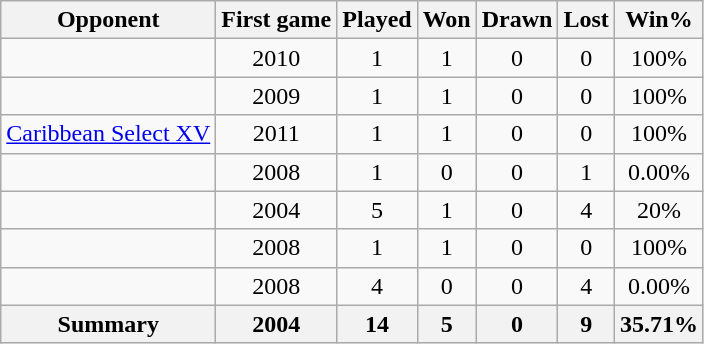<table class="wikitable" style="text-align: center;">
<tr>
<th>Opponent</th>
<th>First game</th>
<th>Played</th>
<th>Won</th>
<th>Drawn</th>
<th>Lost</th>
<th>Win%</th>
</tr>
<tr>
<td style="text-align: left;"></td>
<td>2010</td>
<td>1</td>
<td>1</td>
<td>0</td>
<td>0</td>
<td>100%</td>
</tr>
<tr>
<td style="text-align: left;"></td>
<td>2009</td>
<td>1</td>
<td>1</td>
<td>0</td>
<td>0</td>
<td>100%</td>
</tr>
<tr>
<td style="text-align: left;"> <a href='#'>Caribbean Select XV</a></td>
<td>2011</td>
<td>1</td>
<td>1</td>
<td>0</td>
<td>0</td>
<td>100%</td>
</tr>
<tr>
<td style="text-align: left;"></td>
<td>2008</td>
<td>1</td>
<td>0</td>
<td>0</td>
<td>1</td>
<td>0.00%</td>
</tr>
<tr>
<td style="text-align: left;"></td>
<td>2004</td>
<td>5</td>
<td>1</td>
<td>0</td>
<td>4</td>
<td>20%</td>
</tr>
<tr>
<td style="text-align: left;"></td>
<td>2008</td>
<td>1</td>
<td>1</td>
<td>0</td>
<td>0</td>
<td>100%</td>
</tr>
<tr>
<td style="text-align: left;"></td>
<td>2008</td>
<td>4</td>
<td>0</td>
<td>0</td>
<td>4</td>
<td>0.00%</td>
</tr>
<tr>
<th>Summary</th>
<th>2004</th>
<th>14</th>
<th>5</th>
<th>0</th>
<th>9</th>
<th>35.71%</th>
</tr>
</table>
